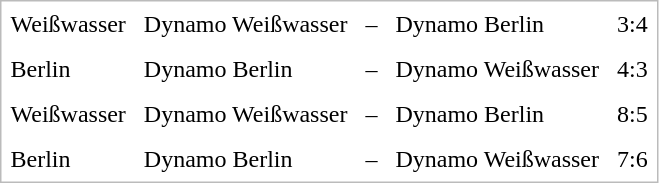<table cellspacing="0" border="0" cellpadding="6" style="border:1px solid #bbb; background-color:#FFFFFF;">
<tr>
<td>Weißwasser</td>
<td>Dynamo Weißwasser</td>
<td>–</td>
<td>Dynamo Berlin</td>
<td>3:4</td>
</tr>
<tr>
<td>Berlin</td>
<td>Dynamo Berlin</td>
<td>–</td>
<td>Dynamo Weißwasser</td>
<td>4:3</td>
</tr>
<tr>
<td>Weißwasser</td>
<td>Dynamo Weißwasser</td>
<td>–</td>
<td>Dynamo Berlin</td>
<td>8:5</td>
</tr>
<tr>
<td>Berlin</td>
<td>Dynamo Berlin</td>
<td>–</td>
<td>Dynamo Weißwasser</td>
<td>7:6</td>
</tr>
</table>
